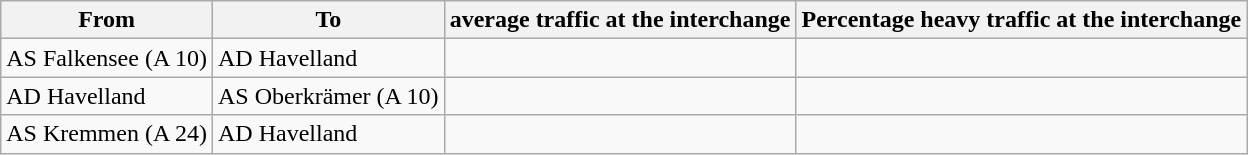<table class="wikitable">
<tr>
<th>From</th>
<th>To</th>
<th>average traffic at the interchange</th>
<th>Percentage heavy traffic at the interchange</th>
</tr>
<tr>
<td>AS Falkensee (A 10)</td>
<td>AD Havelland</td>
<td></td>
<td></td>
</tr>
<tr>
<td>AD Havelland</td>
<td>AS Oberkrämer (A 10)</td>
<td></td>
<td></td>
</tr>
<tr>
<td>AS Kremmen (A 24)</td>
<td>AD Havelland</td>
<td></td>
<td></td>
</tr>
</table>
